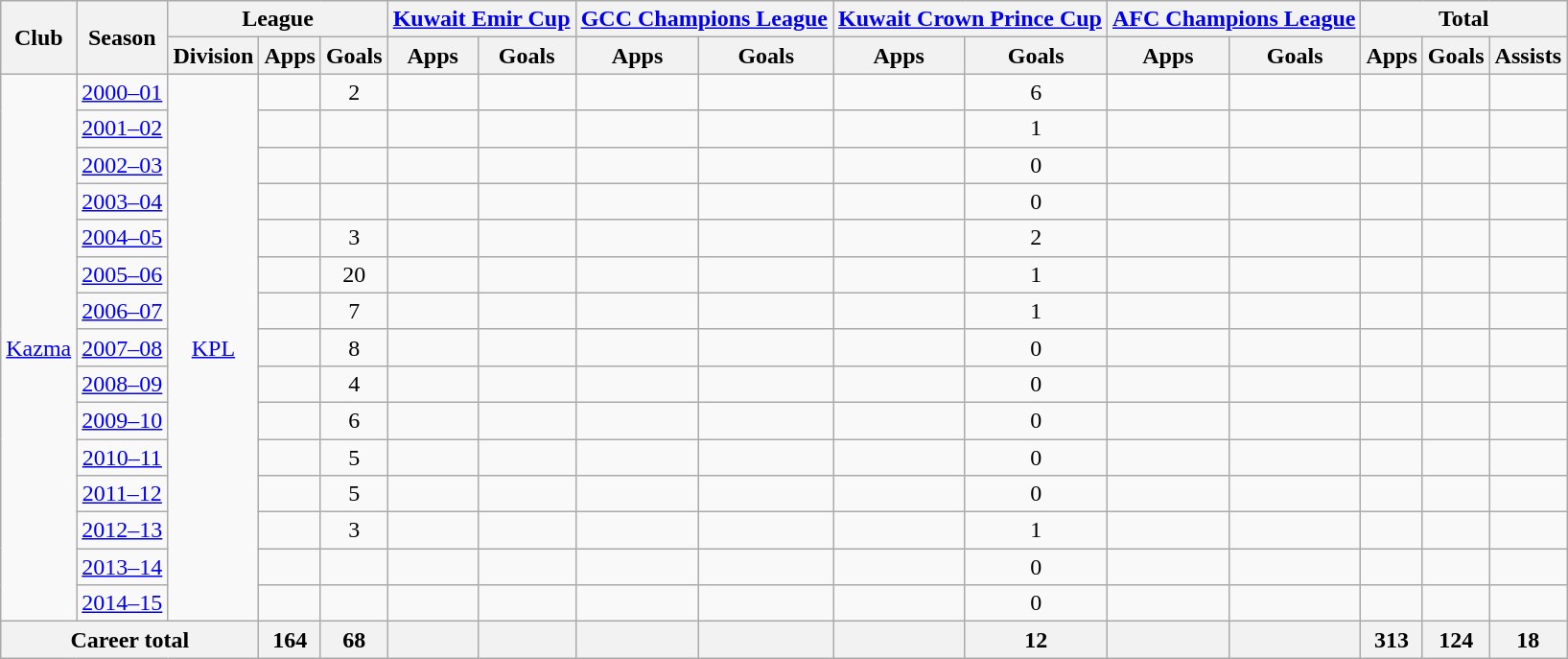<table class="wikitable" style="text-align:center">
<tr>
<th rowspan="2">Club</th>
<th rowspan="2">Season</th>
<th colspan="3">League</th>
<th colspan="2"><a href='#'>Kuwait Emir Cup</a></th>
<th colspan="2"><a href='#'>GCC Champions League</a></th>
<th colspan="2"><a href='#'>Kuwait Crown Prince Cup</a></th>
<th colspan="2"><a href='#'>AFC Champions League</a></th>
<th colspan="3">Total</th>
</tr>
<tr>
<th>Division</th>
<th>Apps</th>
<th>Goals</th>
<th>Apps</th>
<th>Goals</th>
<th>Apps</th>
<th>Goals</th>
<th>Apps</th>
<th>Goals</th>
<th>Apps</th>
<th>Goals</th>
<th>Apps</th>
<th>Goals</th>
<th>Assists</th>
</tr>
<tr align=center>
<td rowspan="15" align=center valign=center><a href='#'>Kazma</a></td>
<td><a href='#'>2000–01</a></td>
<td rowspan="15"><a href='#'>KPL</a></td>
<td></td>
<td>2</td>
<td></td>
<td></td>
<td></td>
<td></td>
<td></td>
<td>6</td>
<td></td>
<td></td>
<td></td>
<td></td>
<td></td>
</tr>
<tr>
<td><a href='#'>2001–02</a></td>
<td></td>
<td></td>
<td></td>
<td></td>
<td></td>
<td></td>
<td></td>
<td>1</td>
<td></td>
<td></td>
<td></td>
<td></td>
<td></td>
</tr>
<tr>
<td><a href='#'>2002–03</a></td>
<td></td>
<td></td>
<td></td>
<td></td>
<td></td>
<td></td>
<td></td>
<td>0</td>
<td></td>
<td></td>
<td></td>
<td></td>
<td></td>
</tr>
<tr>
<td><a href='#'>2003–04</a></td>
<td></td>
<td></td>
<td></td>
<td></td>
<td></td>
<td></td>
<td></td>
<td>0</td>
<td></td>
<td></td>
<td></td>
<td></td>
<td></td>
</tr>
<tr>
<td><a href='#'>2004–05</a></td>
<td></td>
<td>3</td>
<td></td>
<td></td>
<td></td>
<td></td>
<td></td>
<td>2</td>
<td></td>
<td></td>
<td></td>
<td></td>
<td></td>
</tr>
<tr>
<td><a href='#'>2005–06</a></td>
<td></td>
<td>20</td>
<td></td>
<td></td>
<td></td>
<td></td>
<td></td>
<td>1</td>
<td></td>
<td></td>
<td></td>
<td></td>
<td></td>
</tr>
<tr>
<td><a href='#'>2006–07</a></td>
<td></td>
<td>7</td>
<td></td>
<td></td>
<td></td>
<td></td>
<td></td>
<td>1</td>
<td></td>
<td></td>
<td></td>
<td></td>
<td></td>
</tr>
<tr>
<td><a href='#'>2007–08</a></td>
<td></td>
<td>8</td>
<td></td>
<td></td>
<td></td>
<td></td>
<td></td>
<td>0</td>
<td></td>
<td></td>
<td></td>
<td></td>
<td></td>
</tr>
<tr>
<td><a href='#'>2008–09</a></td>
<td></td>
<td>4</td>
<td></td>
<td></td>
<td></td>
<td></td>
<td></td>
<td>0</td>
<td></td>
<td></td>
<td></td>
<td></td>
<td></td>
</tr>
<tr>
<td><a href='#'>2009–10</a></td>
<td></td>
<td>6</td>
<td></td>
<td></td>
<td></td>
<td></td>
<td></td>
<td>0</td>
<td></td>
<td></td>
<td></td>
<td></td>
<td></td>
</tr>
<tr>
<td><a href='#'>2010–11</a></td>
<td></td>
<td>5</td>
<td></td>
<td></td>
<td></td>
<td></td>
<td></td>
<td>0</td>
<td></td>
<td></td>
<td></td>
<td></td>
<td></td>
</tr>
<tr>
<td><a href='#'>2011–12</a></td>
<td></td>
<td>5</td>
<td></td>
<td></td>
<td></td>
<td></td>
<td></td>
<td>0</td>
<td></td>
<td></td>
<td></td>
<td></td>
<td></td>
</tr>
<tr>
<td><a href='#'>2012–13</a></td>
<td></td>
<td>3</td>
<td></td>
<td></td>
<td></td>
<td></td>
<td></td>
<td>1</td>
<td></td>
<td></td>
<td></td>
<td></td>
<td></td>
</tr>
<tr>
<td><a href='#'>2013–14</a></td>
<td></td>
<td></td>
<td></td>
<td></td>
<td></td>
<td></td>
<td></td>
<td>0</td>
<td></td>
<td></td>
<td></td>
<td></td>
<td></td>
</tr>
<tr>
<td><a href='#'>2014–15</a></td>
<td></td>
<td></td>
<td></td>
<td></td>
<td></td>
<td></td>
<td></td>
<td>0</td>
<td></td>
<td></td>
<td></td>
<td></td>
<td></td>
</tr>
<tr align=center>
<th colspan="3">Career total</th>
<th>164</th>
<th>68</th>
<th></th>
<th></th>
<th></th>
<th></th>
<th></th>
<th>12</th>
<th></th>
<th></th>
<th>313</th>
<th>124</th>
<th>18</th>
</tr>
</table>
